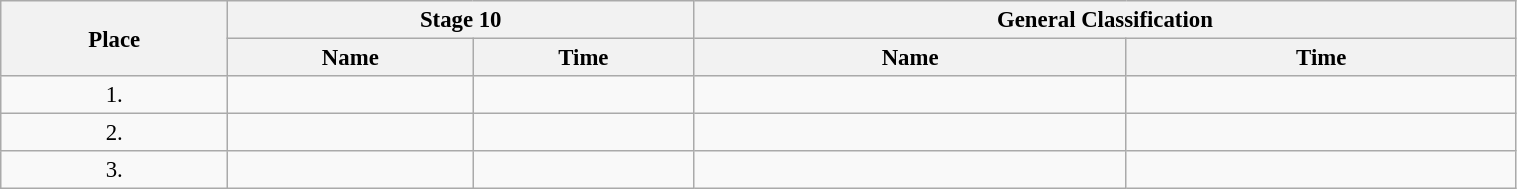<table class=wikitable style="font-size:95%" width="80%">
<tr>
<th rowspan="2">Place</th>
<th colspan="2">Stage 10</th>
<th colspan="2">General Classification</th>
</tr>
<tr>
<th>Name</th>
<th>Time</th>
<th>Name</th>
<th>Time</th>
</tr>
<tr>
<td align="center">1.</td>
<td></td>
<td></td>
<td></td>
<td></td>
</tr>
<tr>
<td align="center">2.</td>
<td></td>
<td></td>
<td></td>
<td></td>
</tr>
<tr>
<td align="center">3.</td>
<td></td>
<td></td>
<td></td>
<td></td>
</tr>
</table>
